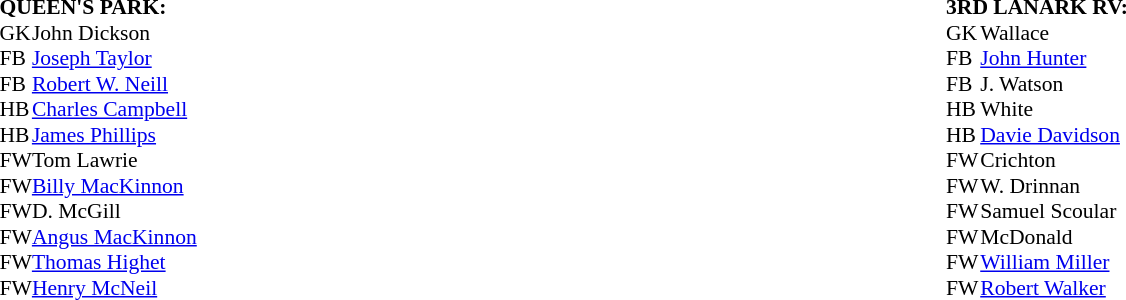<table width="100%">
<tr>
<td valign="top" width="50%"><br><table style="font-size: 90%" cellspacing="0" cellpadding="0">
<tr>
<td colspan="2"><strong>QUEEN'S PARK:</strong></td>
</tr>
<tr>
<td>GK</td>
<td> John Dickson</td>
</tr>
<tr>
<td>FB</td>
<td> <a href='#'>Joseph Taylor</a></td>
</tr>
<tr>
<td>FB</td>
<td> <a href='#'>Robert W. Neill</a></td>
</tr>
<tr>
<td>HB</td>
<td> <a href='#'>Charles Campbell</a></td>
</tr>
<tr>
<td>HB</td>
<td> <a href='#'>James Phillips</a></td>
</tr>
<tr>
<td>FW</td>
<td> Tom Lawrie</td>
</tr>
<tr>
<td>FW</td>
<td> <a href='#'>Billy MacKinnon</a></td>
</tr>
<tr>
<td>FW</td>
<td> D. McGill</td>
</tr>
<tr>
<td>FW</td>
<td> <a href='#'>Angus MacKinnon</a></td>
</tr>
<tr>
<td>FW</td>
<td> <a href='#'>Thomas Highet</a></td>
</tr>
<tr>
<td>FW</td>
<td> <a href='#'>Henry McNeil</a></td>
</tr>
<tr>
<td colspan=2></td>
</tr>
<tr>
<td colspan="2"></td>
</tr>
</table>
</td>
<td valign="top" width="50%"><br><table style="font-size: 90%" cellspacing="0" cellpadding="0" align=centre>
<tr>
<td colspan="2"><strong>3RD LANARK RV:</strong></td>
</tr>
<tr>
<td>GK</td>
<td> Wallace</td>
</tr>
<tr>
<td>FB</td>
<td> <a href='#'>John Hunter</a></td>
</tr>
<tr>
<td>FB</td>
<td> J. Watson</td>
</tr>
<tr>
<td>HB</td>
<td> White</td>
</tr>
<tr>
<td>HB</td>
<td> <a href='#'>Davie Davidson</a></td>
</tr>
<tr>
<td>FW</td>
<td> Crichton</td>
</tr>
<tr>
<td>FW</td>
<td> W. Drinnan</td>
</tr>
<tr>
<td>FW</td>
<td> Samuel Scoular</td>
</tr>
<tr>
<td>FW</td>
<td> McDonald</td>
</tr>
<tr>
<td>FW</td>
<td> <a href='#'>William Miller</a></td>
</tr>
<tr>
<td>FW</td>
<td> <a href='#'>Robert Walker</a></td>
</tr>
<tr>
<td colspan=2></td>
</tr>
<tr>
<td colspan="2"></td>
</tr>
</table>
</td>
</tr>
</table>
